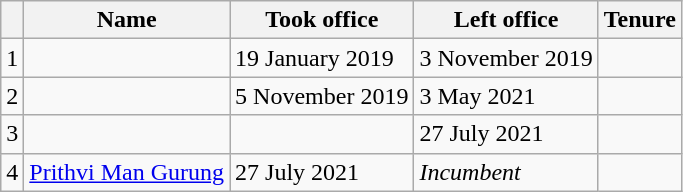<table class="wikitable sortable">
<tr>
<th></th>
<th>Name</th>
<th>Took office</th>
<th>Left office</th>
<th>Tenure</th>
</tr>
<tr>
<td>1</td>
<td></td>
<td>19 January 2019</td>
<td>3 November 2019</td>
<td></td>
</tr>
<tr>
<td>2</td>
<td></td>
<td>5 November 2019</td>
<td>3 May 2021</td>
<td></td>
</tr>
<tr>
<td>3</td>
<td></td>
<td></td>
<td>27 July 2021</td>
<td></td>
</tr>
<tr>
<td>4</td>
<td><a href='#'>Prithvi Man Gurung</a></td>
<td>27 July 2021</td>
<td><em>Incumbent</em></td>
<td></td>
</tr>
</table>
